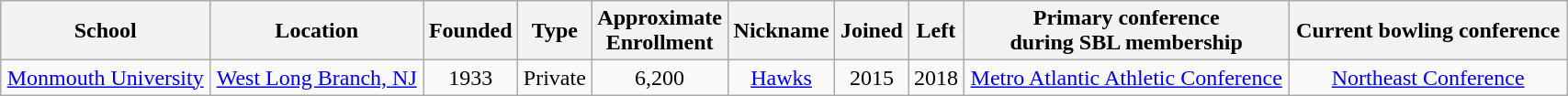<table class="wikitable sortable" style="font-size:100%; width: 90%; text-align: center;">
<tr>
<th>School</th>
<th>Location</th>
<th>Founded</th>
<th>Type</th>
<th>Approximate<br>Enrollment</th>
<th>Nickname</th>
<th>Joined</th>
<th>Left</th>
<th>Primary conference<br>during SBL membership</th>
<th>Current bowling conference</th>
</tr>
<tr>
<td><a href='#'>Monmouth University</a></td>
<td><a href='#'>West Long Branch, NJ</a></td>
<td>1933</td>
<td>Private</td>
<td>6,200</td>
<td><a href='#'>Hawks</a></td>
<td>2015</td>
<td>2018</td>
<td><a href='#'>Metro Atlantic Athletic Conference</a></td>
<td><a href='#'>Northeast Conference</a></td>
</tr>
</table>
